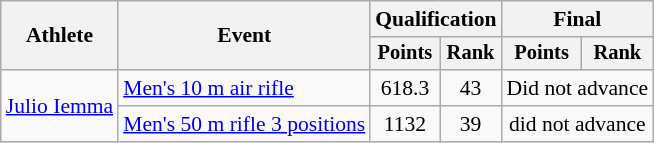<table class="wikitable" style="font-size:90%">
<tr>
<th rowspan="2">Athlete</th>
<th rowspan="2">Event</th>
<th colspan=2>Qualification</th>
<th colspan=2>Final</th>
</tr>
<tr style="font-size:95%">
<th>Points</th>
<th>Rank</th>
<th>Points</th>
<th>Rank</th>
</tr>
<tr align=center>
<td align=left rowspan=2><a href='#'>Julio Iemma</a></td>
<td align=left><a href='#'>Men's 10 m air rifle</a></td>
<td>618.3</td>
<td>43</td>
<td colspan="2">Did not advance</td>
</tr>
<tr align=center>
<td align=left><a href='#'>Men's 50 m rifle 3 positions</a></td>
<td>1132</td>
<td>39</td>
<td colspan=2>did not advance</td>
</tr>
</table>
